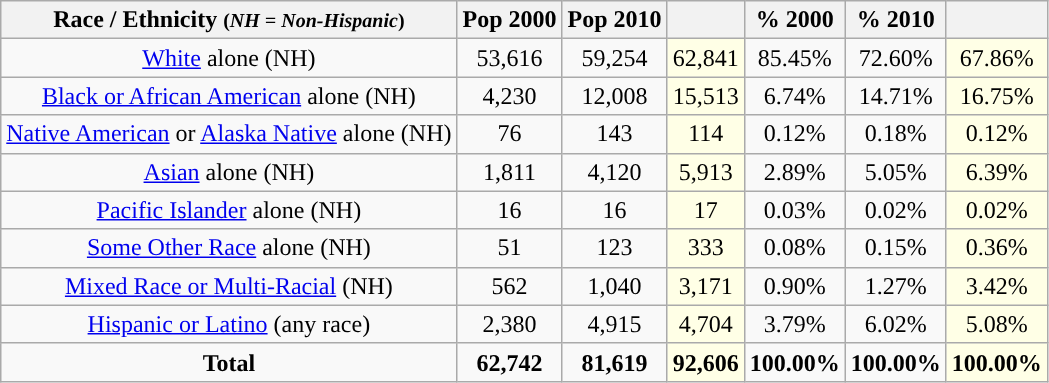<table class="wikitable" style="text-align:center;">
<tr>
<th>Race / Ethnicity <small>(<em>NH = Non-Hispanic</em>)</small></th>
<th>Pop 2000</th>
<th>Pop 2010</th>
<th></th>
<th>% 2000</th>
<th>% 2010</th>
<th></th>
</tr>
<tr>
<td><a href='#'>White</a> alone (NH)</td>
<td>53,616</td>
<td>59,254</td>
<td style='background: #ffffe6;'>62,841</td>
<td>85.45%</td>
<td>72.60%</td>
<td style='background: #ffffe6;'>67.86%</td>
</tr>
<tr>
<td><a href='#'>Black or African American</a> alone (NH)</td>
<td>4,230</td>
<td>12,008</td>
<td style='background: #ffffe6;'>15,513</td>
<td>6.74%</td>
<td>14.71%</td>
<td style='background: #ffffe6;'>16.75%</td>
</tr>
<tr>
<td><a href='#'>Native American</a> or <a href='#'>Alaska Native</a> alone (NH)</td>
<td>76</td>
<td>143</td>
<td style='background: #ffffe6;'>114</td>
<td>0.12%</td>
<td>0.18%</td>
<td style='background: #ffffe6;'>0.12%</td>
</tr>
<tr>
<td><a href='#'>Asian</a> alone (NH)</td>
<td>1,811</td>
<td>4,120</td>
<td style='background: #ffffe6;'>5,913</td>
<td>2.89%</td>
<td>5.05%</td>
<td style='background: #ffffe6;'>6.39%</td>
</tr>
<tr>
<td><a href='#'>Pacific Islander</a> alone (NH)</td>
<td>16</td>
<td>16</td>
<td style='background: #ffffe6;'>17</td>
<td>0.03%</td>
<td>0.02%</td>
<td style='background: #ffffe6;'>0.02%</td>
</tr>
<tr>
<td><a href='#'>Some Other Race</a> alone (NH)</td>
<td>51</td>
<td>123</td>
<td style='background: #ffffe6;'>333</td>
<td>0.08%</td>
<td>0.15%</td>
<td style='background: #ffffe6;'>0.36%</td>
</tr>
<tr>
<td><a href='#'>Mixed Race or Multi-Racial</a> (NH)</td>
<td>562</td>
<td>1,040</td>
<td style='background: #ffffe6;'>3,171</td>
<td>0.90%</td>
<td>1.27%</td>
<td style='background: #ffffe6;'>3.42%</td>
</tr>
<tr>
<td><a href='#'>Hispanic or Latino</a> (any race)</td>
<td>2,380</td>
<td>4,915</td>
<td style='background: #ffffe6;'>4,704</td>
<td>3.79%</td>
<td>6.02%</td>
<td style='background: #ffffe6;'>5.08%</td>
</tr>
<tr>
<td><strong>Total</strong></td>
<td><strong>62,742</strong></td>
<td><strong>81,619</strong></td>
<td style='background: #ffffe6;'><strong>92,606</strong></td>
<td><strong>100.00%</strong></td>
<td><strong>100.00%</strong></td>
<td style='background: #ffffe6;'><strong>100.00%</strong></td>
</tr>
</table>
